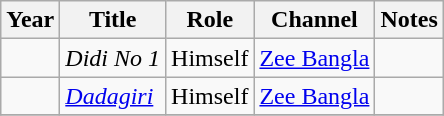<table class="wikitable plainrowheaders sortable">
<tr>
<th scope="col">Year</th>
<th scope="col">Title</th>
<th scope="col">Role</th>
<th scope="col">Channel</th>
<th scope="col">Notes</th>
</tr>
<tr>
<td></td>
<td><em>Didi No 1</em></td>
<td>Himself</td>
<td><a href='#'>Zee Bangla</a></td>
<td></td>
</tr>
<tr>
<td></td>
<td><em><a href='#'>Dadagiri</a></em></td>
<td>Himself</td>
<td><a href='#'>Zee Bangla</a></td>
<td></td>
</tr>
<tr>
</tr>
</table>
